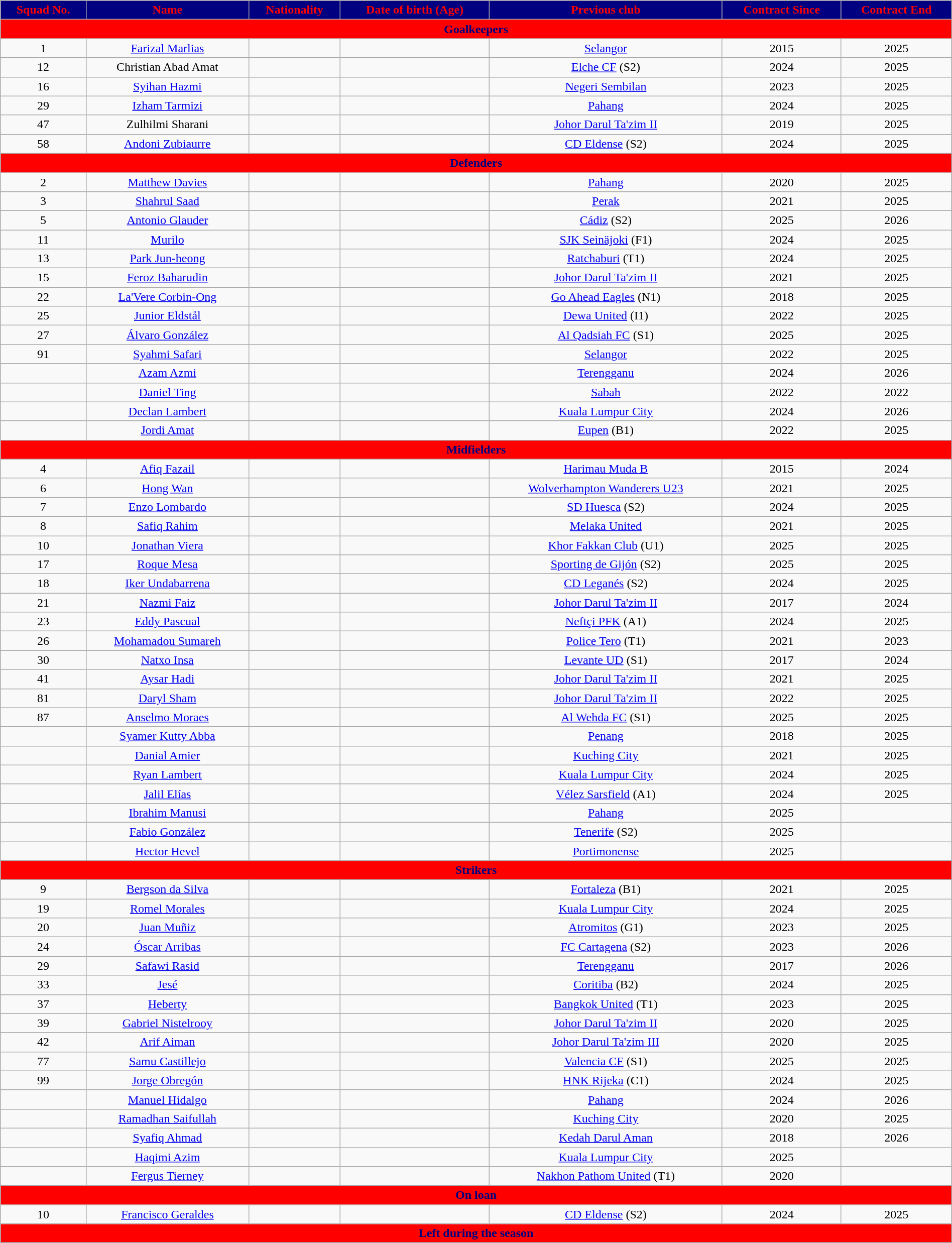<table class="wikitable" style="text-align:center; width:100%;">
<tr>
<th style="background:navy; color:red; text-align:center;">Squad No.</th>
<th style="background:navy; color:red; text-align:center;">Name</th>
<th style="background:navy; color:red; text-align:center;">Nationality</th>
<th style="background:navy; color:red; text-align:center;">Date of birth (Age)</th>
<th style="background:navy; color:red; text-align:center;">Previous club</th>
<th style="background:navy; color:red; text-align:center;">Contract Since</th>
<th style="background:navy; color:red; text-align:center;">Contract End</th>
</tr>
<tr>
<th colspan="8" style="background:red; color:navy; text-align:center">Goalkeepers</th>
</tr>
<tr>
<td>1</td>
<td><a href='#'>Farizal Marlias</a></td>
<td></td>
<td></td>
<td> <a href='#'>Selangor</a></td>
<td>2015</td>
<td>2025</td>
</tr>
<tr>
<td>12</td>
<td>Christian Abad Amat</td>
<td></td>
<td></td>
<td> <a href='#'>Elche CF</a> (S2)</td>
<td>2024</td>
<td>2025</td>
</tr>
<tr>
<td>16</td>
<td><a href='#'>Syihan Hazmi</a></td>
<td></td>
<td></td>
<td> <a href='#'>Negeri Sembilan</a></td>
<td>2023</td>
<td>2025</td>
</tr>
<tr>
<td>29</td>
<td><a href='#'>Izham Tarmizi</a></td>
<td></td>
<td></td>
<td> <a href='#'>Pahang</a></td>
<td>2024</td>
<td>2025</td>
</tr>
<tr>
<td>47</td>
<td>Zulhilmi Sharani</td>
<td></td>
<td></td>
<td> <a href='#'>Johor Darul Ta'zim II</a></td>
<td>2019</td>
<td>2025</td>
</tr>
<tr>
<td>58</td>
<td><a href='#'>Andoni Zubiaurre</a> </td>
<td></td>
<td></td>
<td> <a href='#'>CD Eldense</a> (S2)</td>
<td>2024</td>
<td>2025</td>
</tr>
<tr>
<th colspan="8" style="background:red; color:navy; text-align:center">Defenders</th>
</tr>
<tr>
<td>2</td>
<td><a href='#'>Matthew Davies</a></td>
<td></td>
<td></td>
<td> <a href='#'>Pahang</a></td>
<td>2020</td>
<td>2025</td>
</tr>
<tr>
<td>3</td>
<td><a href='#'>Shahrul Saad</a></td>
<td></td>
<td></td>
<td> <a href='#'>Perak</a></td>
<td>2021</td>
<td>2025</td>
</tr>
<tr>
<td>5</td>
<td><a href='#'>Antonio Glauder</a></td>
<td></td>
<td></td>
<td> <a href='#'>Cádiz</a> (S2)</td>
<td>2025</td>
<td>2026</td>
</tr>
<tr>
<td>11</td>
<td><a href='#'>Murilo</a> </td>
<td></td>
<td></td>
<td> <a href='#'>SJK Seinäjoki</a> (F1)</td>
<td>2024</td>
<td>2025</td>
</tr>
<tr>
<td>13</td>
<td><a href='#'>Park Jun-heong</a></td>
<td></td>
<td></td>
<td> <a href='#'>Ratchaburi</a> (T1)</td>
<td>2024</td>
<td>2025</td>
</tr>
<tr>
<td>15</td>
<td><a href='#'>Feroz Baharudin</a></td>
<td></td>
<td></td>
<td> <a href='#'>Johor Darul Ta'zim II</a></td>
<td>2021</td>
<td>2025</td>
</tr>
<tr>
<td>22</td>
<td><a href='#'>La'Vere Corbin-Ong</a></td>
<td></td>
<td></td>
<td> <a href='#'>Go Ahead Eagles</a> (N1)</td>
<td>2018</td>
<td>2025</td>
</tr>
<tr>
<td>25</td>
<td><a href='#'>Junior Eldstål</a></td>
<td></td>
<td></td>
<td> <a href='#'>Dewa United</a> (I1)</td>
<td>2022</td>
<td>2025</td>
</tr>
<tr>
<td>27</td>
<td><a href='#'>Álvaro González</a> </td>
<td></td>
<td></td>
<td> <a href='#'>Al Qadsiah FC</a> (S1)</td>
<td>2025</td>
<td>2025</td>
</tr>
<tr>
<td>91</td>
<td><a href='#'>Syahmi Safari</a></td>
<td></td>
<td></td>
<td> <a href='#'>Selangor</a></td>
<td>2022</td>
<td>2025</td>
</tr>
<tr>
<td></td>
<td><a href='#'>Azam Azmi</a></td>
<td></td>
<td></td>
<td> <a href='#'>Terengganu</a></td>
<td>2024</td>
<td>2026</td>
</tr>
<tr>
<td></td>
<td><a href='#'>Daniel Ting</a></td>
<td></td>
<td></td>
<td> <a href='#'>Sabah</a></td>
<td>2022</td>
<td>2022</td>
</tr>
<tr>
<td></td>
<td><a href='#'>Declan Lambert</a></td>
<td></td>
<td></td>
<td> <a href='#'>Kuala Lumpur City</a></td>
<td>2024</td>
<td>2026</td>
</tr>
<tr>
<td></td>
<td><a href='#'>Jordi Amat</a></td>
<td></td>
<td></td>
<td> <a href='#'>Eupen</a> (B1)</td>
<td>2022</td>
<td>2025</td>
</tr>
<tr>
<th colspan="8" style="background:red; color:navy; text-align:center">Midfielders</th>
</tr>
<tr>
<td>4</td>
<td><a href='#'>Afiq Fazail</a></td>
<td></td>
<td></td>
<td> <a href='#'>Harimau Muda B</a></td>
<td>2015</td>
<td>2024</td>
</tr>
<tr>
<td>6</td>
<td><a href='#'>Hong Wan</a></td>
<td></td>
<td></td>
<td> <a href='#'>Wolverhampton Wanderers U23</a></td>
<td>2021</td>
<td>2025</td>
</tr>
<tr>
<td>7</td>
<td><a href='#'>Enzo Lombardo</a></td>
<td></td>
<td></td>
<td> <a href='#'>SD Huesca</a> (S2)</td>
<td>2024</td>
<td>2025</td>
</tr>
<tr>
<td>8</td>
<td><a href='#'>Safiq Rahim</a></td>
<td></td>
<td></td>
<td> <a href='#'>Melaka United</a></td>
<td>2021</td>
<td>2025</td>
</tr>
<tr>
<td>10</td>
<td><a href='#'>Jonathan Viera</a> </td>
<td></td>
<td></td>
<td> <a href='#'>Khor Fakkan Club</a> (U1)</td>
<td>2025</td>
<td>2025</td>
</tr>
<tr>
<td>17</td>
<td><a href='#'>Roque Mesa</a> </td>
<td></td>
<td></td>
<td> <a href='#'>Sporting de Gijón</a> (S2)</td>
<td>2025</td>
<td>2025</td>
</tr>
<tr>
<td>18</td>
<td><a href='#'>Iker Undabarrena</a></td>
<td></td>
<td></td>
<td> <a href='#'>CD Leganés</a> (S2)</td>
<td>2024</td>
<td>2025</td>
</tr>
<tr>
<td>21</td>
<td><a href='#'>Nazmi Faiz</a></td>
<td></td>
<td></td>
<td> <a href='#'>Johor Darul Ta'zim II</a></td>
<td>2017</td>
<td>2024</td>
</tr>
<tr>
<td>23</td>
<td><a href='#'>Eddy Pascual</a></td>
<td></td>
<td></td>
<td> <a href='#'>Neftçi PFK</a> (A1)</td>
<td>2024</td>
<td>2025</td>
</tr>
<tr>
<td>26</td>
<td><a href='#'>Mohamadou Sumareh</a></td>
<td></td>
<td></td>
<td> <a href='#'>Police Tero</a> (T1)</td>
<td>2021</td>
<td>2023</td>
</tr>
<tr>
<td>30</td>
<td><a href='#'>Natxo Insa</a></td>
<td></td>
<td></td>
<td> <a href='#'>Levante UD</a> (S1)</td>
<td>2017</td>
<td>2024</td>
</tr>
<tr>
<td>41</td>
<td><a href='#'>Aysar Hadi</a></td>
<td></td>
<td></td>
<td> <a href='#'>Johor Darul Ta'zim II</a></td>
<td>2021</td>
<td>2025</td>
</tr>
<tr>
<td>81</td>
<td><a href='#'>Daryl Sham</a></td>
<td></td>
<td></td>
<td> <a href='#'>Johor Darul Ta'zim II</a></td>
<td>2022</td>
<td>2025</td>
</tr>
<tr>
<td>87</td>
<td><a href='#'>Anselmo Moraes</a> </td>
<td></td>
<td></td>
<td> <a href='#'>Al Wehda FC</a> (S1)</td>
<td>2025</td>
<td>2025</td>
</tr>
<tr>
<td></td>
<td><a href='#'>Syamer Kutty Abba</a></td>
<td></td>
<td></td>
<td> <a href='#'>Penang</a></td>
<td>2018</td>
<td>2025</td>
</tr>
<tr>
<td></td>
<td><a href='#'>Danial Amier</a></td>
<td></td>
<td></td>
<td> <a href='#'>Kuching City</a></td>
<td>2021</td>
<td>2025</td>
</tr>
<tr>
<td></td>
<td><a href='#'>Ryan Lambert</a></td>
<td></td>
<td></td>
<td> <a href='#'>Kuala Lumpur City</a></td>
<td>2024</td>
<td>2025</td>
</tr>
<tr>
<td></td>
<td><a href='#'>Jalil Elías</a></td>
<td></td>
<td></td>
<td> <a href='#'>Vélez Sarsfield</a> (A1)</td>
<td>2024</td>
<td>2025</td>
</tr>
<tr>
<td></td>
<td><a href='#'>Ibrahim Manusi</a></td>
<td></td>
<td></td>
<td> <a href='#'>Pahang</a></td>
<td>2025</td>
<td></td>
</tr>
<tr>
<td></td>
<td><a href='#'>Fabio González</a></td>
<td></td>
<td></td>
<td> <a href='#'>Tenerife</a> (S2)</td>
<td>2025</td>
<td></td>
</tr>
<tr>
<td></td>
<td><a href='#'>Hector Hevel</a></td>
<td></td>
<td></td>
<td> <a href='#'>Portimonense</a></td>
<td>2025</td>
<td></td>
</tr>
<tr>
<th colspan="8" style="background:red; color:navy; text-align:center">Strikers</th>
</tr>
<tr>
<td>9</td>
<td><a href='#'>Bergson da Silva</a></td>
<td></td>
<td></td>
<td> <a href='#'>Fortaleza</a> (B1)</td>
<td>2021</td>
<td>2025</td>
</tr>
<tr>
<td>19</td>
<td><a href='#'>Romel Morales</a></td>
<td></td>
<td></td>
<td> <a href='#'>Kuala Lumpur City</a></td>
<td>2024</td>
<td>2025</td>
</tr>
<tr>
<td>20</td>
<td><a href='#'>Juan Muñiz</a></td>
<td></td>
<td></td>
<td> <a href='#'>Atromitos</a> (G1)</td>
<td>2023</td>
<td>2025</td>
</tr>
<tr>
<td>24</td>
<td><a href='#'>Óscar Arribas</a></td>
<td></td>
<td></td>
<td> <a href='#'>FC Cartagena</a> (S2)</td>
<td>2023</td>
<td>2026</td>
</tr>
<tr>
<td>29</td>
<td><a href='#'>Safawi Rasid</a></td>
<td></td>
<td></td>
<td> <a href='#'>Terengganu</a></td>
<td>2017</td>
<td>2026</td>
</tr>
<tr>
<td>33</td>
<td><a href='#'>Jesé</a></td>
<td></td>
<td></td>
<td> <a href='#'>Coritiba</a> (B2)</td>
<td>2024</td>
<td>2025</td>
</tr>
<tr>
<td>37</td>
<td><a href='#'>Heberty</a></td>
<td></td>
<td></td>
<td> <a href='#'>Bangkok United</a> (T1)</td>
<td>2023</td>
<td>2025</td>
</tr>
<tr>
<td>39</td>
<td><a href='#'>Gabriel Nistelrooy</a></td>
<td></td>
<td></td>
<td> <a href='#'>Johor Darul Ta'zim II</a></td>
<td>2020</td>
<td>2025</td>
</tr>
<tr>
<td>42</td>
<td><a href='#'>Arif Aiman</a></td>
<td></td>
<td></td>
<td> <a href='#'>Johor Darul Ta'zim III</a></td>
<td>2020</td>
<td>2025</td>
</tr>
<tr>
<td>77</td>
<td><a href='#'>Samu Castillejo</a> </td>
<td></td>
<td></td>
<td> <a href='#'>Valencia CF</a> (S1)</td>
<td>2025</td>
<td>2025</td>
</tr>
<tr>
<td>99</td>
<td><a href='#'>Jorge Obregón</a></td>
<td></td>
<td></td>
<td> <a href='#'>HNK Rijeka</a> (C1)</td>
<td>2024</td>
<td>2025</td>
</tr>
<tr>
<td></td>
<td><a href='#'>Manuel Hidalgo</a></td>
<td></td>
<td></td>
<td> <a href='#'>Pahang</a></td>
<td>2024</td>
<td>2026</td>
</tr>
<tr>
<td></td>
<td><a href='#'>Ramadhan Saifullah</a></td>
<td></td>
<td></td>
<td> <a href='#'>Kuching City</a></td>
<td>2020</td>
<td>2025</td>
</tr>
<tr>
<td></td>
<td><a href='#'>Syafiq Ahmad</a></td>
<td></td>
<td></td>
<td> <a href='#'>Kedah Darul Aman</a></td>
<td>2018</td>
<td>2026</td>
</tr>
<tr>
<td></td>
<td><a href='#'>Haqimi Azim</a></td>
<td></td>
<td></td>
<td> <a href='#'>Kuala Lumpur City</a></td>
<td>2025</td>
<td></td>
</tr>
<tr>
<td></td>
<td><a href='#'>Fergus Tierney</a></td>
<td></td>
<td></td>
<td> <a href='#'>Nakhon Pathom United</a> (T1)</td>
<td>2020</td>
<td></td>
</tr>
<tr>
<th colspan="8" style="background:red; color:navy; text-align:center">On loan</th>
</tr>
<tr>
<td>10</td>
<td><a href='#'>Francisco Geraldes</a></td>
<td></td>
<td></td>
<td> <a href='#'>CD Eldense</a> (S2)</td>
<td>2024</td>
<td>2025</td>
</tr>
<tr>
<th colspan="8" style="background:red; color:navy; text-align:center">Left during the season</th>
</tr>
<tr>
</tr>
</table>
